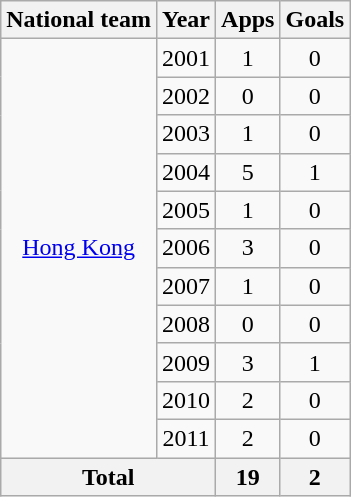<table class="wikitable" style="text-align:center">
<tr>
<th>National team</th>
<th>Year</th>
<th>Apps</th>
<th>Goals</th>
</tr>
<tr>
<td rowspan="11"><a href='#'>Hong Kong</a></td>
<td>2001</td>
<td>1</td>
<td>0</td>
</tr>
<tr>
<td>2002</td>
<td>0</td>
<td>0</td>
</tr>
<tr>
<td>2003</td>
<td>1</td>
<td>0</td>
</tr>
<tr>
<td>2004</td>
<td>5</td>
<td>1</td>
</tr>
<tr>
<td>2005</td>
<td>1</td>
<td>0</td>
</tr>
<tr>
<td>2006</td>
<td>3</td>
<td>0</td>
</tr>
<tr>
<td>2007</td>
<td>1</td>
<td>0</td>
</tr>
<tr>
<td>2008</td>
<td>0</td>
<td>0</td>
</tr>
<tr>
<td>2009</td>
<td>3</td>
<td>1</td>
</tr>
<tr>
<td>2010</td>
<td>2</td>
<td>0</td>
</tr>
<tr>
<td>2011</td>
<td>2</td>
<td>0</td>
</tr>
<tr>
<th colspan=2>Total</th>
<th>19</th>
<th>2</th>
</tr>
</table>
